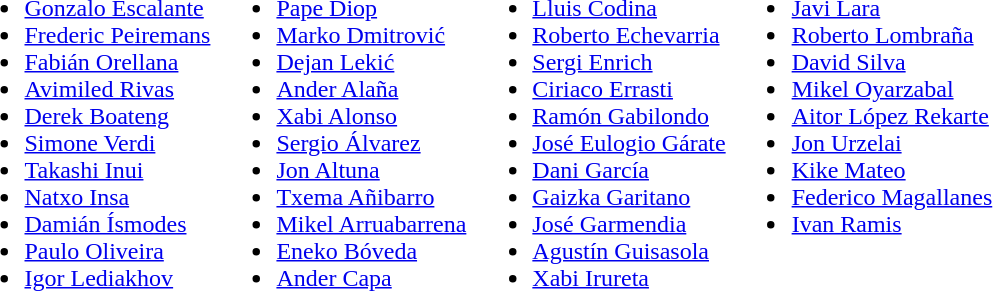<table>
<tr style="vertical-align: top;">
<td><br><ul><li> <a href='#'>Gonzalo Escalante</a></li><li> <a href='#'>Frederic Peiremans</a></li><li> <a href='#'>Fabián Orellana</a></li><li> <a href='#'>Avimiled Rivas</a></li><li> <a href='#'>Derek Boateng</a></li><li> <a href='#'>Simone Verdi</a></li><li> <a href='#'>Takashi Inui</a></li><li> <a href='#'>Natxo Insa</a></li><li> <a href='#'>Damián Ísmodes</a></li><li> <a href='#'>Paulo Oliveira</a></li><li> <a href='#'>Igor Lediakhov</a></li></ul></td>
<td><br><ul><li> <a href='#'>Pape Diop</a></li><li> <a href='#'>Marko Dmitrović</a></li><li> <a href='#'>Dejan Lekić</a></li><li> <a href='#'>Ander Alaña</a></li><li> <a href='#'>Xabi Alonso</a></li><li> <a href='#'>Sergio Álvarez</a></li><li> <a href='#'>Jon Altuna</a></li><li> <a href='#'>Txema Añibarro</a></li><li> <a href='#'>Mikel Arruabarrena</a></li><li> <a href='#'>Eneko Bóveda</a></li><li> <a href='#'>Ander Capa</a></li></ul></td>
<td><br><ul><li> <a href='#'>Lluis Codina</a></li><li> <a href='#'>Roberto Echevarria</a></li><li> <a href='#'>Sergi Enrich</a></li><li> <a href='#'>Ciriaco Errasti</a></li><li> <a href='#'>Ramón Gabilondo</a></li><li> <a href='#'>José Eulogio Gárate</a></li><li> <a href='#'>Dani García</a></li><li> <a href='#'>Gaizka Garitano</a></li><li> <a href='#'>José Garmendia</a></li><li> <a href='#'>Agustín Guisasola</a></li><li> <a href='#'>Xabi Irureta</a></li></ul></td>
<td><br><ul><li> <a href='#'>Javi Lara</a></li><li> <a href='#'>Roberto Lombraña</a></li><li> <a href='#'>David Silva</a></li><li> <a href='#'>Mikel Oyarzabal</a></li><li> <a href='#'>Aitor López Rekarte</a></li><li> <a href='#'>Jon Urzelai</a></li><li>  <a href='#'>Kike Mateo</a></li><li> <a href='#'>Federico Magallanes</a></li><li> <a href='#'>Ivan Ramis</a></li></ul></td>
</tr>
</table>
